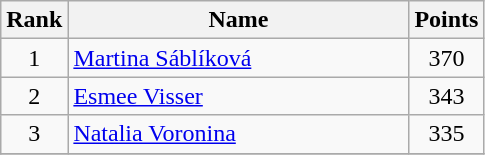<table class="wikitable" border="1" style="text-align:center">
<tr>
<th width=30>Rank</th>
<th width=220>Name</th>
<th width=25>Points</th>
</tr>
<tr>
<td>1</td>
<td align="left"> <a href='#'>Martina Sáblíková</a></td>
<td>370</td>
</tr>
<tr>
<td>2</td>
<td align="left"> <a href='#'>Esmee Visser</a></td>
<td>343</td>
</tr>
<tr>
<td>3</td>
<td align="left"> <a href='#'>Natalia Voronina</a></td>
<td>335</td>
</tr>
<tr>
</tr>
</table>
